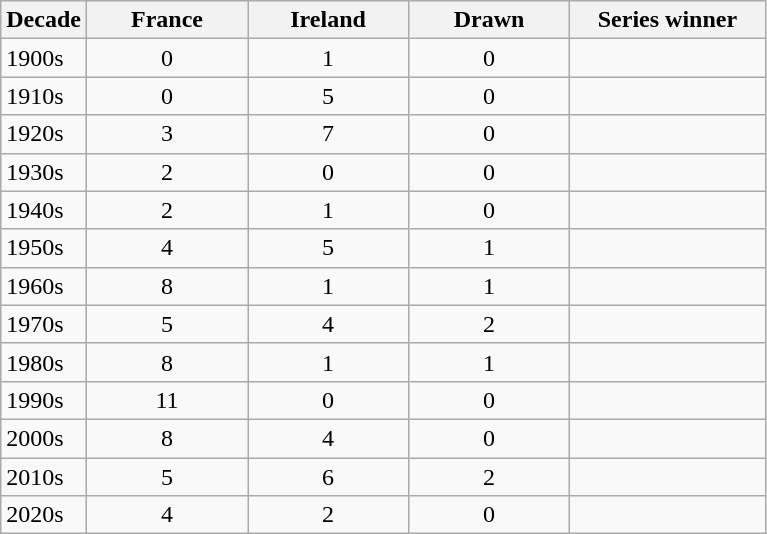<table class="wikitable">
<tr>
<th>Decade</th>
<th width="100">France</th>
<th width="100">Ireland</th>
<th width="100">Drawn</th>
<th width="123">Series winner</th>
</tr>
<tr>
<td>1900s</td>
<td align=center>0</td>
<td align=center>1</td>
<td align=center>0</td>
<td></td>
</tr>
<tr>
<td>1910s</td>
<td align=center>0</td>
<td align=center>5</td>
<td align=center>0</td>
<td></td>
</tr>
<tr>
<td>1920s</td>
<td align=center>3</td>
<td align=center>7</td>
<td align=center>0</td>
<td></td>
</tr>
<tr>
<td>1930s</td>
<td align=center>2</td>
<td align=center>0</td>
<td align=center>0</td>
<td></td>
</tr>
<tr>
<td>1940s</td>
<td align=center>2</td>
<td align=center>1</td>
<td align=center>0</td>
<td></td>
</tr>
<tr>
<td>1950s</td>
<td align=center>4</td>
<td align=center>5</td>
<td align=center>1</td>
<td></td>
</tr>
<tr>
<td>1960s</td>
<td align=center>8</td>
<td align=center>1</td>
<td align=center>1</td>
<td></td>
</tr>
<tr>
<td>1970s</td>
<td align=center>5</td>
<td align=center>4</td>
<td align=center>2</td>
<td></td>
</tr>
<tr>
<td>1980s</td>
<td align=center>8</td>
<td align=center>1</td>
<td align=center>1</td>
<td></td>
</tr>
<tr>
<td>1990s</td>
<td align=center>11</td>
<td align=center>0</td>
<td align=center>0</td>
<td></td>
</tr>
<tr>
<td>2000s</td>
<td align=center>8</td>
<td align=center>4</td>
<td align=center>0</td>
<td></td>
</tr>
<tr>
<td>2010s</td>
<td align=center>5</td>
<td align=center>6</td>
<td align=center>2</td>
<td></td>
</tr>
<tr>
<td>2020s</td>
<td align=center>4</td>
<td align=center>2</td>
<td align=center>0</td>
<td></td>
</tr>
</table>
